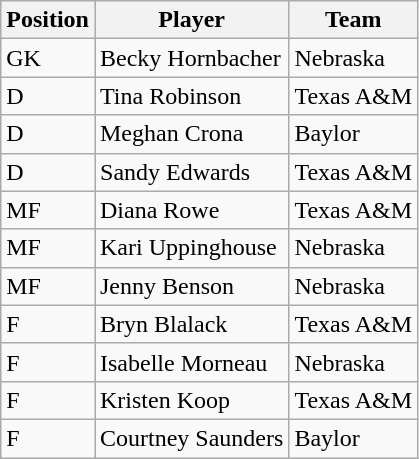<table class="wikitable">
<tr>
<th>Position</th>
<th>Player</th>
<th>Team</th>
</tr>
<tr>
<td>GK</td>
<td>Becky Hornbacher</td>
<td>Nebraska</td>
</tr>
<tr>
<td>D</td>
<td>Tina Robinson</td>
<td>Texas A&M</td>
</tr>
<tr>
<td>D</td>
<td>Meghan Crona</td>
<td>Baylor</td>
</tr>
<tr>
<td>D</td>
<td>Sandy Edwards</td>
<td>Texas A&M</td>
</tr>
<tr>
<td>MF</td>
<td>Diana Rowe</td>
<td>Texas A&M</td>
</tr>
<tr>
<td>MF</td>
<td>Kari Uppinghouse</td>
<td>Nebraska</td>
</tr>
<tr>
<td>MF</td>
<td>Jenny Benson</td>
<td>Nebraska</td>
</tr>
<tr>
<td>F</td>
<td>Bryn Blalack</td>
<td>Texas A&M</td>
</tr>
<tr>
<td>F</td>
<td>Isabelle Morneau</td>
<td>Nebraska</td>
</tr>
<tr>
<td>F</td>
<td>Kristen Koop</td>
<td>Texas A&M</td>
</tr>
<tr>
<td>F</td>
<td>Courtney Saunders</td>
<td>Baylor</td>
</tr>
</table>
